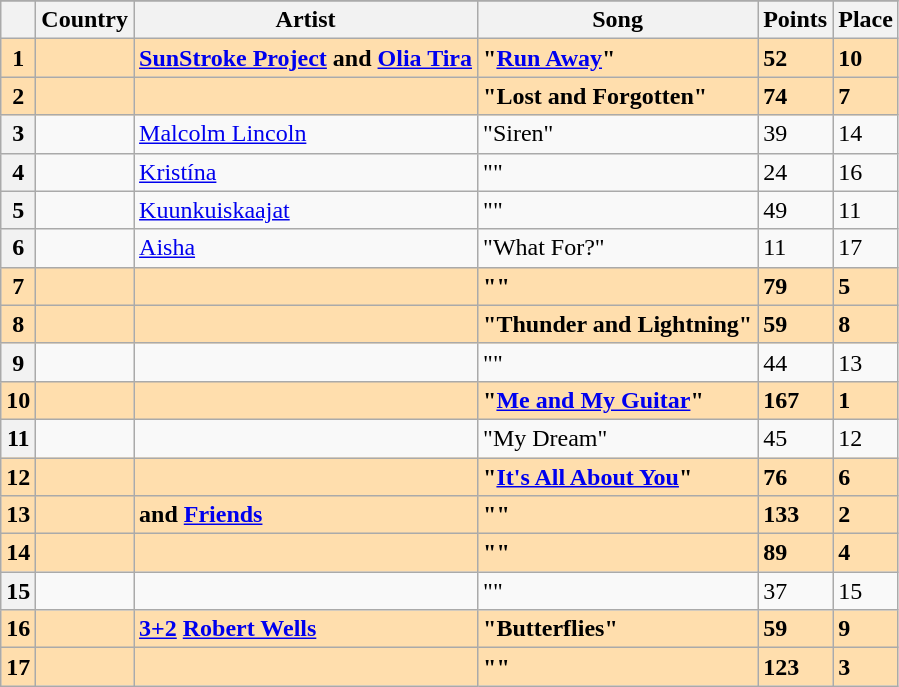<table class="sortable wikitable plainrowheaders">
<tr>
</tr>
<tr>
<th scope="col"></th>
<th scope="col">Country</th>
<th scope="col">Artist</th>
<th scope="col">Song</th>
<th scope="col">Points</th>
<th scope="col">Place</th>
</tr>
<tr style="font-weight:bold; background:navajowhite;">
<th scope="row" style="text-align:center; font-weight:bold; background:navajowhite;">1</th>
<td></td>
<td><a href='#'>SunStroke Project</a> and <a href='#'>Olia Tira</a></td>
<td>"<a href='#'>Run Away</a>"</td>
<td>52</td>
<td>10</td>
</tr>
<tr style="font-weight:bold; background:navajowhite;">
<th scope="row" style="text-align:center; font-weight:bold; background:navajowhite;">2</th>
<td></td>
<td></td>
<td>"Lost and Forgotten"</td>
<td>74</td>
<td>7</td>
</tr>
<tr>
<th scope="row" style="text-align:center;">3</th>
<td></td>
<td><a href='#'>Malcolm Lincoln</a></td>
<td>"Siren"</td>
<td>39</td>
<td>14</td>
</tr>
<tr>
<th scope="row" style="text-align:center;">4</th>
<td></td>
<td><a href='#'>Kristína</a></td>
<td>""</td>
<td>24</td>
<td>16</td>
</tr>
<tr>
<th scope="row" style="text-align:center;">5</th>
<td></td>
<td><a href='#'>Kuunkuiskaajat</a></td>
<td>""</td>
<td>49</td>
<td>11</td>
</tr>
<tr>
<th scope="row" style="text-align:center;">6</th>
<td></td>
<td><a href='#'>Aisha</a></td>
<td>"What For?"</td>
<td>11</td>
<td>17</td>
</tr>
<tr style="font-weight:bold; background:navajowhite;">
<th scope="row" style="text-align:center; font-weight:bold; background:navajowhite;">7</th>
<td></td>
<td></td>
<td>""</td>
<td>79</td>
<td>5</td>
</tr>
<tr style="font-weight:bold; background:navajowhite;">
<th scope="row" style="text-align:center; font-weight:bold; background:navajowhite;">8</th>
<td></td>
<td></td>
<td>"Thunder and Lightning"</td>
<td>59</td>
<td>8</td>
</tr>
<tr>
<th scope="row" style="text-align:center;">9</th>
<td></td>
<td></td>
<td>""</td>
<td>44</td>
<td>13</td>
</tr>
<tr style="font-weight:bold; background:navajowhite;">
<th scope="row" style="text-align:center; font-weight:bold; background:navajowhite;">10</th>
<td></td>
<td></td>
<td>"<a href='#'>Me and My Guitar</a>"</td>
<td>167</td>
<td>1</td>
</tr>
<tr>
<th scope="row" style="text-align:center;">11</th>
<td></td>
<td></td>
<td>"My Dream"</td>
<td>45</td>
<td>12</td>
</tr>
<tr style="font-weight:bold; background:navajowhite;">
<th scope="row" style="text-align:center; font-weight:bold; background:navajowhite;">12</th>
<td></td>
<td></td>
<td>"<a href='#'>It's All About You</a>"</td>
<td>76</td>
<td>6</td>
</tr>
<tr style="font-weight:bold; background:navajowhite;">
<th scope="row" style="text-align:center; font-weight:bold; background:navajowhite;">13</th>
<td></td>
<td> and <a href='#'>Friends</a></td>
<td>""</td>
<td>133</td>
<td>2</td>
</tr>
<tr style="font-weight:bold; background:navajowhite;">
<th scope="row" style="text-align:center; font-weight:bold; background:navajowhite;">14</th>
<td></td>
<td></td>
<td>""</td>
<td>89</td>
<td>4</td>
</tr>
<tr>
<th scope="row" style="text-align:center;">15</th>
<td></td>
<td></td>
<td>""</td>
<td>37</td>
<td>15</td>
</tr>
<tr style="font-weight:bold; background:navajowhite;">
<th scope="row" style="text-align:center; font-weight:bold; background:navajowhite;">16</th>
<td></td>
<td><a href='#'>3+2</a>  <a href='#'>Robert Wells</a></td>
<td>"Butterflies"</td>
<td>59</td>
<td>9</td>
</tr>
<tr style="font-weight:bold; background:navajowhite;">
<th scope="row" style="text-align:center; font-weight:bold; background:navajowhite;">17</th>
<td></td>
<td></td>
<td>""</td>
<td>123</td>
<td>3</td>
</tr>
</table>
